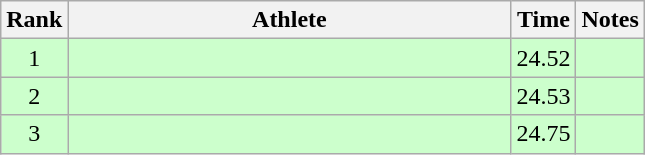<table class="wikitable" style="text-align:center">
<tr>
<th>Rank</th>
<th Style="width:18em">Athlete</th>
<th>Time</th>
<th>Notes</th>
</tr>
<tr style="background:#cfc">
<td>1</td>
<td style="text-align:left"></td>
<td>24.52</td>
<td></td>
</tr>
<tr style="background:#cfc">
<td>2</td>
<td style="text-align:left"></td>
<td>24.53</td>
<td></td>
</tr>
<tr style="background:#cfc">
<td>3</td>
<td style="text-align:left"></td>
<td>24.75</td>
<td></td>
</tr>
</table>
